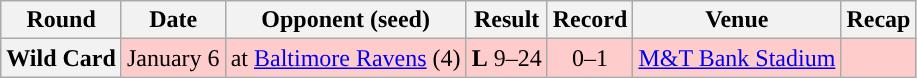<table class="wikitable" style="text-align:center">
<tr>
<th>Round</th>
<th>Date</th>
<th>Opponent (seed)</th>
<th>Result</th>
<th>Record</th>
<th>Venue</th>
<th>Recap</th>
</tr>
<tr style="background:#fcc">
<th>Wild Card</th>
<td>January 6</td>
<td>at <a href='#'>Baltimore Ravens</a> (4)</td>
<td><strong>L</strong> 9–24</td>
<td>0–1</td>
<td><a href='#'>M&T Bank Stadium</a></td>
<td></td>
</tr>
</table>
